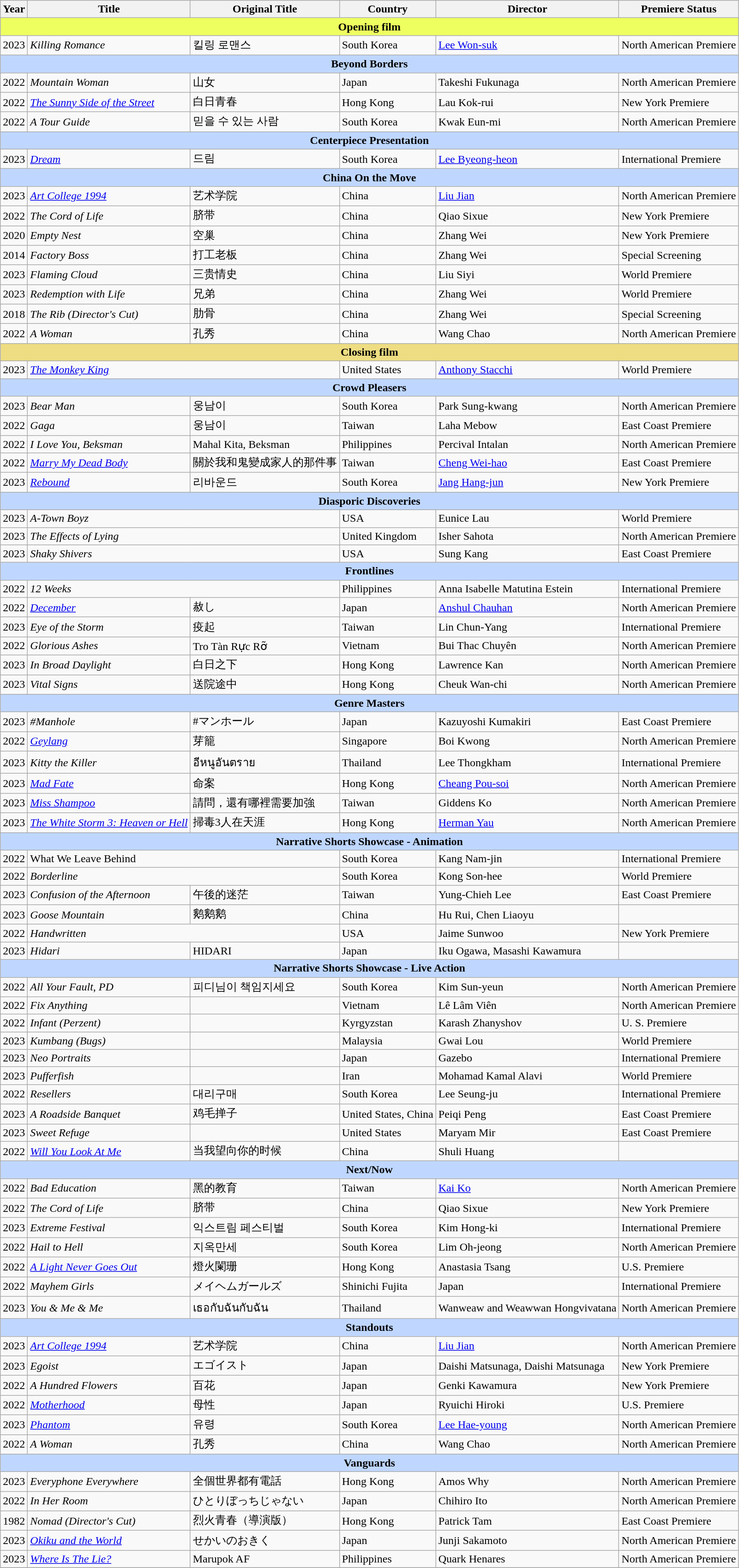<table class="wikitable">
<tr>
<th>Year</th>
<th>Title</th>
<th>Original Title</th>
<th>Country</th>
<th>Director</th>
<th>Premiere Status</th>
</tr>
<tr>
<th colspan="6" style="background:#eeff60"><strong>Opening film</strong></th>
</tr>
<tr>
<td>2023</td>
<td><em>Killing Romance</em></td>
<td>킬링 로맨스</td>
<td>South Korea</td>
<td><a href='#'>Lee Won-suk</a></td>
<td>North American Premiere</td>
</tr>
<tr>
<th colspan="6" style="background:#bfd7ff"><strong>Beyond Borders</strong></th>
</tr>
<tr>
<td>2022</td>
<td><em>Mountain Woman</em></td>
<td>山女</td>
<td>Japan</td>
<td>Takeshi Fukunaga</td>
<td>North American Premiere</td>
</tr>
<tr>
<td>2022</td>
<td><em><a href='#'>The Sunny Side of the Street</a></em></td>
<td>白日青春</td>
<td>Hong Kong</td>
<td>Lau Kok-rui</td>
<td>New York Premiere</td>
</tr>
<tr>
<td>2022</td>
<td><em>A Tour Guide</em></td>
<td>믿을 수 있는 사람</td>
<td>South Korea</td>
<td>Kwak Eun-mi</td>
<td>North American Premiere</td>
</tr>
<tr>
<th colspan="6" style="background:#bfd7ff"><strong>Centerpiece Presentation</strong></th>
</tr>
<tr>
<td>2023</td>
<td><em><a href='#'>Dream</a></em></td>
<td>드림</td>
<td>South Korea</td>
<td><a href='#'>Lee Byeong-heon</a></td>
<td>International Premiere</td>
</tr>
<tr>
<th colspan="6" style="background:#bfd7ff"><strong>China On the Move</strong></th>
</tr>
<tr>
<td>2023</td>
<td><em><a href='#'>Art College 1994</a></em></td>
<td>艺术学院</td>
<td>China</td>
<td><a href='#'>Liu Jian</a></td>
<td>North American Premiere</td>
</tr>
<tr>
<td>2022</td>
<td><em>The Cord of Life</em></td>
<td>脐带</td>
<td>China</td>
<td>Qiao Sixue</td>
<td>New York Premiere</td>
</tr>
<tr>
<td>2020</td>
<td><em>Empty Nest</em></td>
<td>空巢</td>
<td>China</td>
<td>Zhang Wei</td>
<td>New York Premiere</td>
</tr>
<tr>
<td>2014</td>
<td><em>Factory Boss</em></td>
<td>打工老板</td>
<td>China</td>
<td>Zhang Wei</td>
<td>Special Screening</td>
</tr>
<tr>
<td>2023</td>
<td><em>Flaming Cloud</em></td>
<td>三贵情史</td>
<td>China</td>
<td>Liu Siyi</td>
<td>World Premiere</td>
</tr>
<tr>
<td>2023</td>
<td><em>Redemption with Life</em></td>
<td>兄弟</td>
<td>China</td>
<td>Zhang Wei</td>
<td>World Premiere</td>
</tr>
<tr>
<td>2018</td>
<td><em>The Rib (Director's Cut)</em></td>
<td>肋骨</td>
<td>China</td>
<td>Zhang Wei</td>
<td>Special Screening</td>
</tr>
<tr>
<td>2022</td>
<td><em>A Woman</em></td>
<td>孔秀</td>
<td>China</td>
<td>Wang Chao</td>
<td>North American Premiere</td>
</tr>
<tr>
<th colspan="6" style="background:#eedd82"><strong>Closing film</strong></th>
</tr>
<tr>
<td>2023</td>
<td colspan="2"><em><a href='#'>The Monkey King</a></em></td>
<td>United States</td>
<td><a href='#'>Anthony Stacchi</a></td>
<td>World Premiere</td>
</tr>
<tr>
<th colspan="6" style="background:#bfd7ff"><strong>Crowd Pleasers</strong></th>
</tr>
<tr>
<td>2023</td>
<td><em>Bear Man</em></td>
<td>웅남이</td>
<td>South Korea</td>
<td>Park Sung-kwang</td>
<td>North American Premiere</td>
</tr>
<tr>
<td>2022</td>
<td><em>Gaga</em></td>
<td>웅남이</td>
<td>Taiwan</td>
<td>Laha Mebow</td>
<td>East Coast Premiere</td>
</tr>
<tr>
<td>2022</td>
<td><em>I Love You, Beksman</em></td>
<td>Mahal Kita, Beksman</td>
<td>Philippines</td>
<td>Percival Intalan</td>
<td>North American Premiere</td>
</tr>
<tr>
<td>2022</td>
<td><em><a href='#'>Marry My Dead Body</a></em></td>
<td>關於我和鬼變成家人的那件事</td>
<td>Taiwan</td>
<td><a href='#'>Cheng Wei-hao</a></td>
<td>East Coast Premiere</td>
</tr>
<tr>
<td>2023</td>
<td><em><a href='#'>Rebound</a></em></td>
<td>리바운드</td>
<td>South Korea</td>
<td><a href='#'>Jang Hang-jun</a></td>
<td>New York Premiere</td>
</tr>
<tr>
<th colspan="6" style="background:#bfd7ff"><strong>Diasporic Discoveries</strong></th>
</tr>
<tr>
<td>2023</td>
<td colspan="2"><em>A-Town Boyz</em></td>
<td>USA</td>
<td>Eunice Lau</td>
<td>World Premiere</td>
</tr>
<tr>
<td>2023</td>
<td colspan="2"><em>The Effects of Lying</em></td>
<td>United Kingdom</td>
<td>Isher Sahota</td>
<td>North American Premiere</td>
</tr>
<tr>
<td>2023</td>
<td colspan="2"><em>Shaky Shivers</em></td>
<td>USA</td>
<td>Sung Kang</td>
<td>East Coast Premiere</td>
</tr>
<tr>
<th colspan="6" style="background:#bfd7ff"><strong>Frontlines</strong></th>
</tr>
<tr>
<td>2022</td>
<td colspan="2"><em>12 Weeks</em></td>
<td>Philippines</td>
<td>Anna Isabelle Matutina Estein</td>
<td>International Premiere</td>
</tr>
<tr>
<td>2022</td>
<td><em><a href='#'>December</a></em></td>
<td>赦し</td>
<td>Japan</td>
<td><a href='#'>Anshul Chauhan</a></td>
<td>North American Premiere</td>
</tr>
<tr>
<td>2023</td>
<td><em>Eye of the Storm</em></td>
<td>疫起</td>
<td>Taiwan</td>
<td>Lin Chun-Yang</td>
<td>International Premiere</td>
</tr>
<tr>
<td>2022</td>
<td><em>Glorious Ashes</em></td>
<td>Tro Tàn Rực Rỡ</td>
<td>Vietnam</td>
<td>Bui Thac Chuyên</td>
<td>North American Premiere</td>
</tr>
<tr>
<td>2023</td>
<td><em>In Broad Daylight</em></td>
<td>白日之下</td>
<td>Hong Kong</td>
<td>Lawrence Kan</td>
<td>North American Premiere</td>
</tr>
<tr>
<td>2023</td>
<td><em>Vital Signs</em></td>
<td>送院途中</td>
<td>Hong Kong</td>
<td>Cheuk Wan-chi</td>
<td>North American Premiere</td>
</tr>
<tr>
<th colspan="6" style="background:#bfd7ff"><strong>Genre Masters</strong></th>
</tr>
<tr>
<td>2023</td>
<td><em>#Manhole</em></td>
<td>#マンホール</td>
<td>Japan</td>
<td>Kazuyoshi Kumakiri</td>
<td>East Coast Premiere</td>
</tr>
<tr>
<td>2022</td>
<td><em><a href='#'>Geylang</a></em></td>
<td>芽籠</td>
<td>Singapore</td>
<td>Boi Kwong</td>
<td>North American Premiere</td>
</tr>
<tr>
<td>2023</td>
<td><em>Kitty the Killer</em></td>
<td>อีหนูอันตราย</td>
<td>Thailand</td>
<td>Lee Thongkham</td>
<td>International Premiere</td>
</tr>
<tr>
<td>2023</td>
<td><em><a href='#'>Mad Fate</a></em></td>
<td>命案</td>
<td>Hong Kong</td>
<td><a href='#'>Cheang Pou-soi</a></td>
<td>North American Premiere</td>
</tr>
<tr>
<td>2023</td>
<td><em><a href='#'>Miss Shampoo</a></em></td>
<td>請問，還有哪裡需要加強</td>
<td>Taiwan</td>
<td>Giddens Ko</td>
<td>North American Premiere</td>
</tr>
<tr>
<td>2023</td>
<td><em><a href='#'>The White Storm 3: Heaven or Hell</a></em></td>
<td>掃毒3人在天涯</td>
<td>Hong Kong</td>
<td><a href='#'>Herman Yau</a></td>
<td>North American Premiere</td>
</tr>
<tr>
<th colspan="6" style="background:#bfd7ff"><strong>Narrative Shorts Showcase - Animation</strong></th>
</tr>
<tr>
<td>2022</td>
<td colspan="2">What We Leave Behind</td>
<td>South Korea</td>
<td>Kang Nam-jin</td>
<td>International Premiere</td>
</tr>
<tr>
<td>2022</td>
<td colspan="2"><em>Borderline</em></td>
<td>South Korea</td>
<td>Kong Son-hee</td>
<td>World Premiere</td>
</tr>
<tr>
<td>2023</td>
<td><em>Confusion of the Afternoon</em></td>
<td>午後的迷茫</td>
<td>Taiwan</td>
<td>Yung-Chieh Lee</td>
<td>East Coast Premiere</td>
</tr>
<tr>
<td>2023</td>
<td><em>Goose Mountain</em></td>
<td>鹅鹅鹅</td>
<td>China</td>
<td>Hu Rui, Chen Liaoyu</td>
<td></td>
</tr>
<tr>
<td>2022</td>
<td colspan="2"><em>Handwritten</em></td>
<td>USA</td>
<td>Jaime Sunwoo</td>
<td>New York Premiere</td>
</tr>
<tr>
<td>2023</td>
<td><em>Hidari</em></td>
<td>HIDARI</td>
<td>Japan</td>
<td>Iku Ogawa, Masashi Kawamura</td>
<td></td>
</tr>
<tr>
<th colspan="6" style="background:#bfd7ff"><strong>Narrative Shorts Showcase - Live Action</strong></th>
</tr>
<tr>
<td>2022</td>
<td><em>All Your Fault, PD</em></td>
<td>피디님이 책임지세요</td>
<td>South Korea</td>
<td>Kim Sun-yeun</td>
<td>North American Premiere</td>
</tr>
<tr>
<td>2022</td>
<td><em>Fix Anything</em></td>
<td></td>
<td>Vietnam</td>
<td>Lê Lâm Viên</td>
<td>North American Premiere</td>
</tr>
<tr>
<td>2022</td>
<td><em>Infant (Perzent)</em></td>
<td></td>
<td>Kyrgyzstan</td>
<td>Karash Zhanyshov</td>
<td>U. S. Premiere</td>
</tr>
<tr>
<td>2023</td>
<td><em>Kumbang (Bugs)</em></td>
<td></td>
<td>Malaysia</td>
<td>Gwai Lou</td>
<td>World Premiere</td>
</tr>
<tr>
<td>2023</td>
<td><em>Neo Portraits</em></td>
<td></td>
<td>Japan</td>
<td>Gazebo</td>
<td>International Premiere</td>
</tr>
<tr>
<td>2023</td>
<td><em>Pufferfish</em></td>
<td></td>
<td>Iran</td>
<td>Mohamad Kamal Alavi</td>
<td>World Premiere</td>
</tr>
<tr>
<td>2022</td>
<td><em>Resellers</em></td>
<td>대리구매</td>
<td>South Korea</td>
<td>Lee Seung-ju</td>
<td>International Premiere</td>
</tr>
<tr>
<td>2023</td>
<td><em>A Roadside Banquet</em></td>
<td>鸡毛掸子</td>
<td>United States, China</td>
<td>Peiqi Peng</td>
<td>East Coast Premiere</td>
</tr>
<tr>
<td>2023</td>
<td><em>Sweet Refuge</em></td>
<td></td>
<td>United States</td>
<td>Maryam Mir</td>
<td>East Coast Premiere</td>
</tr>
<tr>
<td>2022</td>
<td><em><a href='#'>Will You Look At Me</a></em></td>
<td>当我望向你的时候</td>
<td>China</td>
<td>Shuli Huang</td>
<td></td>
</tr>
<tr>
<th colspan="6" style="background:#bfd7ff"><strong>Next/Now</strong></th>
</tr>
<tr>
<td>2022</td>
<td><em>Bad Education</em></td>
<td>黑的教育</td>
<td>Taiwan</td>
<td><a href='#'>Kai Ko</a></td>
<td>North American Premiere</td>
</tr>
<tr>
<td>2022</td>
<td><em>The Cord of Life</em></td>
<td>脐带</td>
<td>China</td>
<td>Qiao Sixue</td>
<td>New York Premiere</td>
</tr>
<tr>
<td>2023</td>
<td><em>Extreme Festival</em></td>
<td>익스트림 페스티벌</td>
<td>South Korea</td>
<td>Kim Hong-ki</td>
<td>International Premiere</td>
</tr>
<tr>
<td>2022</td>
<td><em>Hail to Hell</em></td>
<td>지옥만세</td>
<td>South Korea</td>
<td>Lim Oh-jeong</td>
<td>North American Premiere</td>
</tr>
<tr>
<td>2022</td>
<td><em><a href='#'>A Light Never Goes Out</a></em></td>
<td>燈火闌珊</td>
<td>Hong Kong</td>
<td>Anastasia Tsang</td>
<td>U.S. Premiere</td>
</tr>
<tr>
<td>2022</td>
<td><em>Mayhem Girls</em></td>
<td>メイヘムガールズ</td>
<td>Shinichi Fujita</td>
<td>Japan</td>
<td>International Premiere</td>
</tr>
<tr>
<td>2023</td>
<td><em>You & Me & Me</em></td>
<td>เธอกับฉันกับฉัน</td>
<td>Thailand</td>
<td>Wanweaw and Weawwan Hongvivatana</td>
<td>North American Premiere</td>
</tr>
<tr>
<th colspan="6" style="background:#bfd7ff"><strong>Standouts</strong></th>
</tr>
<tr>
<td>2023</td>
<td><em><a href='#'>Art College 1994</a></em></td>
<td>艺术学院</td>
<td>China</td>
<td><a href='#'>Liu Jian</a></td>
<td>North American Premiere</td>
</tr>
<tr>
<td>2023</td>
<td><em>Egoist</em></td>
<td>エゴイスト</td>
<td>Japan</td>
<td>Daishi Matsunaga, Daishi Matsunaga</td>
<td>New York Premiere</td>
</tr>
<tr>
<td>2022</td>
<td><em>A Hundred Flowers</em></td>
<td>百花</td>
<td>Japan</td>
<td>Genki Kawamura</td>
<td>New York Premiere</td>
</tr>
<tr>
<td>2022</td>
<td><a href='#'><em>Motherhood</em></a></td>
<td>母性</td>
<td>Japan</td>
<td>Ryuichi Hiroki</td>
<td>U.S. Premiere</td>
</tr>
<tr>
<td>2023</td>
<td><em><a href='#'>Phantom</a></em></td>
<td>유령</td>
<td>South Korea</td>
<td><a href='#'>Lee Hae-young</a></td>
<td>North American Premiere</td>
</tr>
<tr>
<td>2022</td>
<td><em>A Woman</em></td>
<td>孔秀</td>
<td>China</td>
<td>Wang Chao</td>
<td>North American Premiere</td>
</tr>
<tr>
<th colspan="6" style="background:#bfd7ff"><strong>Vanguards</strong></th>
</tr>
<tr>
<td>2023</td>
<td><em>Everyphone Everywhere</em></td>
<td>全個世界都有電話</td>
<td>Hong Kong</td>
<td>Amos Why</td>
<td>North American Premiere</td>
</tr>
<tr>
<td>2022</td>
<td><em>In Her Room</em></td>
<td>ひとりぼっちじゃない</td>
<td>Japan</td>
<td>Chihiro Ito</td>
<td>North American Premiere</td>
</tr>
<tr>
<td>1982</td>
<td><em>Nomad (Director's Cut)</em></td>
<td>烈火青春（導演版）</td>
<td>Hong Kong</td>
<td>Patrick Tam</td>
<td>East Coast Premiere</td>
</tr>
<tr>
<td>2023</td>
<td><em><a href='#'>Okiku and the World</a></em></td>
<td>せかいのおきく</td>
<td>Japan</td>
<td>Junji Sakamoto</td>
<td>North American Premiere</td>
</tr>
<tr>
<td>2023</td>
<td><em><a href='#'>Where Is The Lie?</a></em></td>
<td>Marupok AF</td>
<td>Philippines</td>
<td>Quark Henares</td>
<td>North American Premiere</td>
</tr>
<tr>
</tr>
</table>
